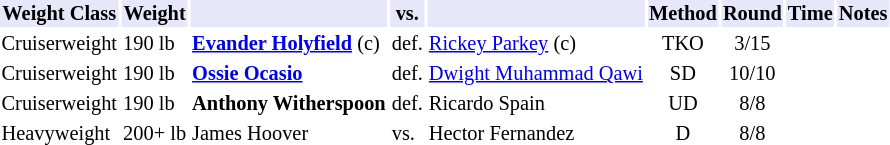<table class="toccolours" style="font-size: 85%;">
<tr>
<th style="background:#e6e8fa; color:#000; text-align:center;">Weight Class</th>
<th style="background:#e6e8fa; color:#000; text-align:center;">Weight</th>
<th style="background:#e6e8fa; color:#000; text-align:center;"></th>
<th style="background:#e6e8fa; color:#000; text-align:center;">vs.</th>
<th style="background:#e6e8fa; color:#000; text-align:center;"></th>
<th style="background:#e6e8fa; color:#000; text-align:center;">Method</th>
<th style="background:#e6e8fa; color:#000; text-align:center;">Round</th>
<th style="background:#e6e8fa; color:#000; text-align:center;">Time</th>
<th style="background:#e6e8fa; color:#000; text-align:center;">Notes</th>
</tr>
<tr>
<td>Cruiserweight</td>
<td>190 lb</td>
<td><strong><a href='#'>Evander Holyfield</a></strong> (c)</td>
<td>def.</td>
<td><a href='#'>Rickey Parkey</a> (c)</td>
<td align=center>TKO</td>
<td align=center>3/15</td>
<td align=center></td>
<td></td>
</tr>
<tr>
<td>Cruiserweight</td>
<td>190 lb</td>
<td><strong><a href='#'>Ossie Ocasio</a></strong></td>
<td>def.</td>
<td><a href='#'>Dwight Muhammad Qawi</a></td>
<td align=center>SD</td>
<td align=center>10/10</td>
<td align=center></td>
</tr>
<tr>
<td>Cruiserweight</td>
<td>190 lb</td>
<td><strong>Anthony Witherspoon</strong></td>
<td>def.</td>
<td>Ricardo Spain</td>
<td align=center>UD</td>
<td align=center>8/8</td>
<td align=center></td>
</tr>
<tr>
<td>Heavyweight</td>
<td>200+ lb</td>
<td>James Hoover</td>
<td>vs.</td>
<td>Hector Fernandez</td>
<td align=center>D</td>
<td align=center>8/8</td>
<td align=center></td>
</tr>
</table>
